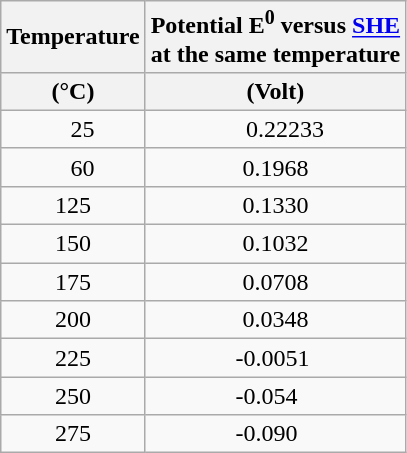<table class="wikitable" style=text-align:center>
<tr>
<th>Temperature</th>
<th>Potential E<sup>0</sup> versus <a href='#'>SHE</a> <br>at the same temperature</th>
</tr>
<tr>
<th>(°C)</th>
<th>(Volt)</th>
</tr>
<tr>
<td style="padding-left: 1em;">25</td>
<td style="padding-left: 1em;">0.22233</td>
</tr>
<tr>
<td style="padding-left: 1em;">60</td>
<td>0.1968</td>
</tr>
<tr>
<td>125</td>
<td>0.1330</td>
</tr>
<tr>
<td>150</td>
<td>0.1032</td>
</tr>
<tr>
<td>175</td>
<td>0.0708</td>
</tr>
<tr>
<td>200</td>
<td>0.0348</td>
</tr>
<tr>
<td>225</td>
<td>-0.0051 </td>
</tr>
<tr>
<td>250</td>
<td>-0.054   </td>
</tr>
<tr>
<td>275</td>
<td>-0.090   </td>
</tr>
</table>
